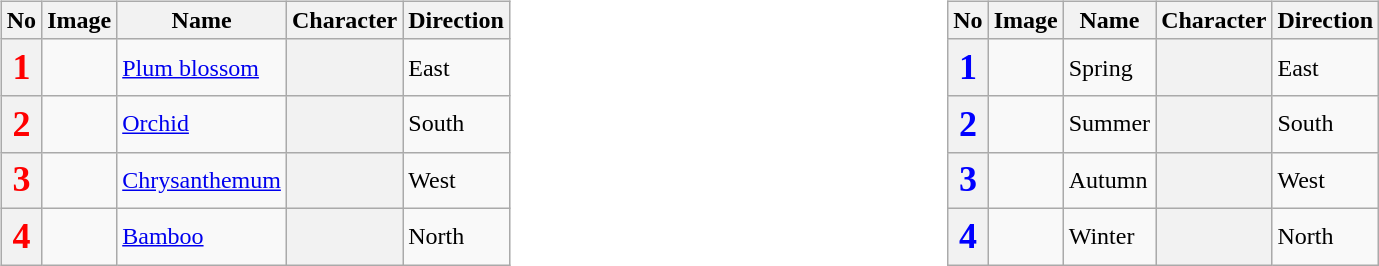<table width="100%" border="0">
<tr valign="top">
<td width="50%"><br><table class="wikitable">
<tr>
<th>No</th>
<th>Image</th>
<th>Name</th>
<th>Character</th>
<th>Direction</th>
</tr>
<tr>
<th style="color:#f00;font-size:150%;">1</th>
<td></td>
<td><a href='#'>Plum blossom</a></td>
<th style="color:#00f;font-size:200%;"></th>
<td>East</td>
</tr>
<tr>
<th style="color:#f00;font-size:150%;">2</th>
<td></td>
<td><a href='#'>Orchid</a></td>
<th style="color:#00f;font-size:200%;"></th>
<td>South</td>
</tr>
<tr>
<th style="color:#f00;font-size:150%;">3</th>
<td></td>
<td><a href='#'>Chrysanthemum</a></td>
<th style="color:#00f;font-size:200%;"></th>
<td>West</td>
</tr>
<tr>
<th style="color:#f00;font-size:150%;">4</th>
<td></td>
<td><a href='#'>Bamboo</a></td>
<th style="color:#00f;font-size:200%;"></th>
<td>North</td>
</tr>
</table>
</td>
<td width="50%"><br><table class="wikitable">
<tr>
<th>No</th>
<th>Image</th>
<th>Name</th>
<th>Character</th>
<th>Direction</th>
</tr>
<tr>
<th style="color:#00f;font-size:150%;">1</th>
<td></td>
<td>Spring</td>
<th style="color:#f00;font-size:200%;"></th>
<td>East</td>
</tr>
<tr>
<th style="color:#00f;font-size:150%;">2</th>
<td></td>
<td>Summer</td>
<th style="color:#f00;font-size:200%;"></th>
<td>South</td>
</tr>
<tr>
<th style="color:#00f;font-size:150%;">3</th>
<td></td>
<td>Autumn</td>
<th style="color:#f00;font-size:200%;"></th>
<td>West</td>
</tr>
<tr>
<th style="color:#00f;font-size:150%;">4</th>
<td></td>
<td>Winter</td>
<th style="color:#f00;font-size:200%;"></th>
<td>North</td>
</tr>
</table>
</td>
</tr>
</table>
